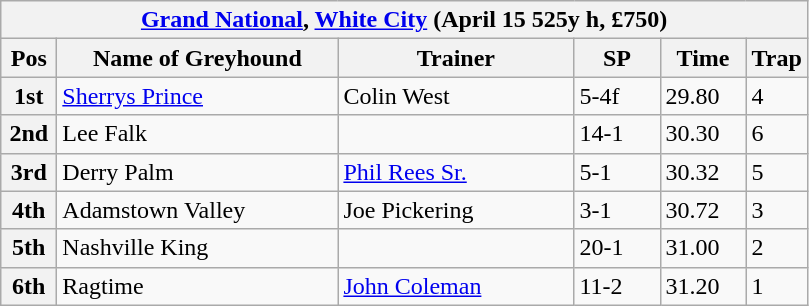<table class="wikitable">
<tr>
<th colspan="6"><a href='#'>Grand National</a>, <a href='#'>White City</a> (April 15 525y h, £750)</th>
</tr>
<tr>
<th width=30>Pos</th>
<th width=180>Name of Greyhound</th>
<th width=150>Trainer</th>
<th width=50>SP</th>
<th width=50>Time</th>
<th width=30>Trap</th>
</tr>
<tr>
<th>1st</th>
<td><a href='#'>Sherrys Prince</a></td>
<td>Colin West</td>
<td>5-4f</td>
<td>29.80</td>
<td>4</td>
</tr>
<tr>
<th>2nd</th>
<td>Lee Falk</td>
<td></td>
<td>14-1</td>
<td>30.30</td>
<td>6</td>
</tr>
<tr>
<th>3rd</th>
<td>Derry Palm</td>
<td><a href='#'>Phil Rees Sr.</a></td>
<td>5-1</td>
<td>30.32</td>
<td>5</td>
</tr>
<tr>
<th>4th</th>
<td>Adamstown Valley</td>
<td>Joe Pickering</td>
<td>3-1</td>
<td>30.72</td>
<td>3</td>
</tr>
<tr>
<th>5th</th>
<td>Nashville King</td>
<td></td>
<td>20-1</td>
<td>31.00</td>
<td>2</td>
</tr>
<tr>
<th>6th</th>
<td>Ragtime</td>
<td><a href='#'>John Coleman</a></td>
<td>11-2</td>
<td>31.20</td>
<td>1</td>
</tr>
</table>
